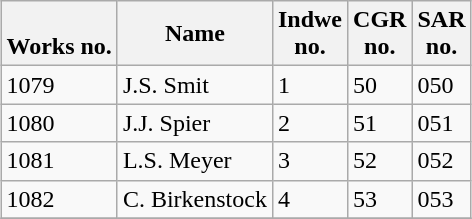<table class="wikitable collapsible collapsed sortable" style="margin:0.5em auto; font-size:100%;">
<tr>
<th><br>Works no.</th>
<th>Name</th>
<th>Indwe<br>no.</th>
<th>CGR<br>no.</th>
<th>SAR<br>no.</th>
</tr>
<tr>
<td>1079</td>
<td>J.S. Smit</td>
<td>1</td>
<td>50</td>
<td>050</td>
</tr>
<tr>
<td>1080</td>
<td>J.J. Spier</td>
<td>2</td>
<td>51</td>
<td>051</td>
</tr>
<tr>
<td>1081</td>
<td>L.S. Meyer</td>
<td>3</td>
<td>52</td>
<td>052</td>
</tr>
<tr>
<td>1082</td>
<td>C. Birkenstock</td>
<td>4</td>
<td>53</td>
<td>053</td>
</tr>
<tr>
</tr>
</table>
